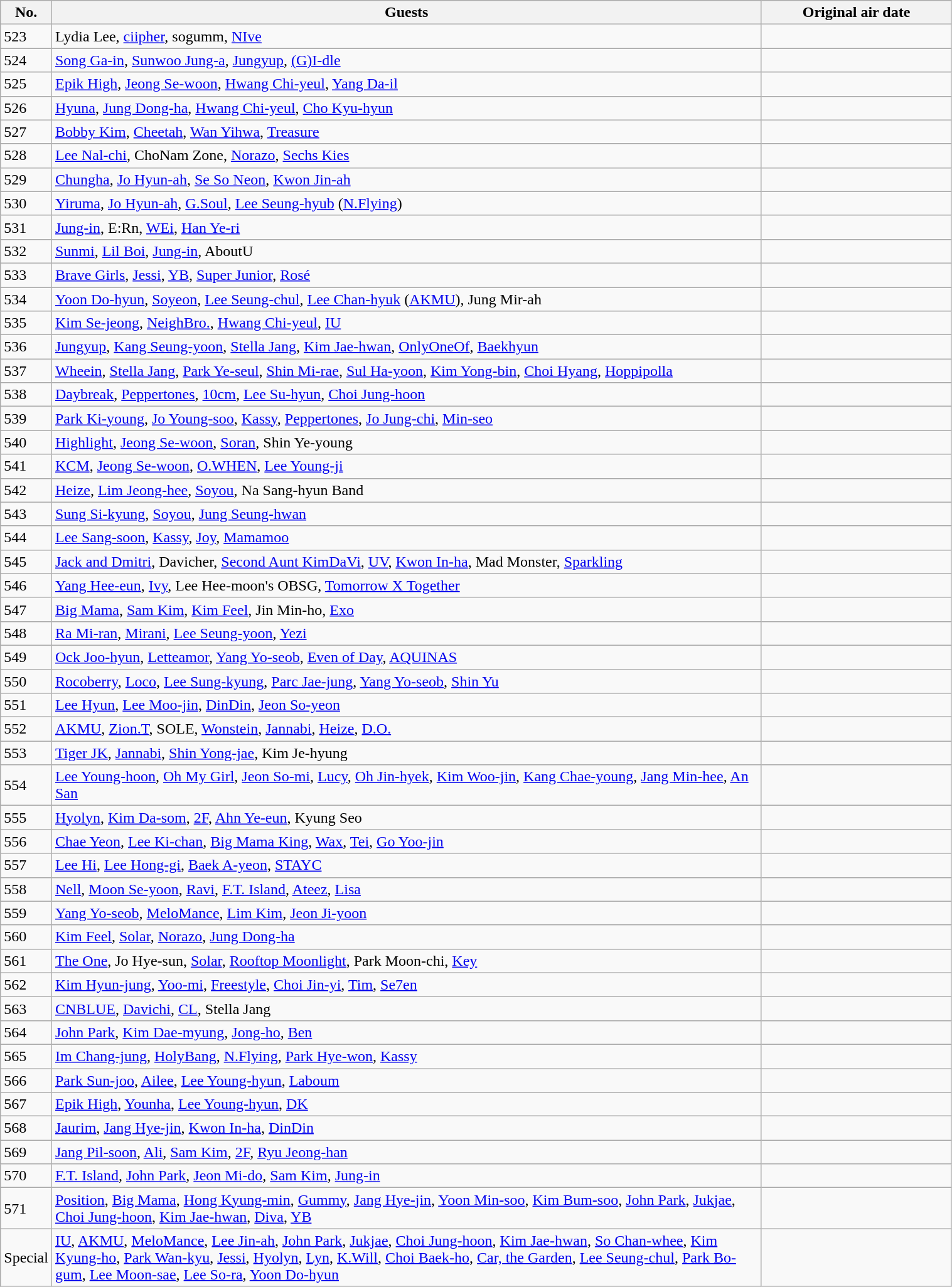<table class="wikitable" style="width:80%; style="text-align:center" margin:auto; background:#FFFFFF;">
<tr>
<th>No.</th>
<th>Guests</th>
<th width="20%">Original air date</th>
</tr>
<tr>
<td>523</td>
<td>Lydia Lee, <a href='#'>ciipher</a>, sogumm, <a href='#'>NIve</a></td>
<td></td>
</tr>
<tr>
<td>524</td>
<td><a href='#'>Song Ga-in</a>, <a href='#'>Sunwoo Jung-a</a>, <a href='#'>Jungyup</a>, <a href='#'>(G)I-dle</a></td>
<td></td>
</tr>
<tr>
<td>525</td>
<td><a href='#'>Epik High</a>, <a href='#'>Jeong Se-woon</a>, <a href='#'>Hwang Chi-yeul</a>, <a href='#'>Yang Da-il</a></td>
<td></td>
</tr>
<tr>
<td>526</td>
<td><a href='#'>Hyuna</a>, <a href='#'>Jung Dong-ha</a>, <a href='#'>Hwang Chi-yeul</a>, <a href='#'>Cho Kyu-hyun</a></td>
<td></td>
</tr>
<tr>
<td>527</td>
<td><a href='#'>Bobby Kim</a>, <a href='#'>Cheetah</a>, <a href='#'>Wan Yihwa</a>, <a href='#'>Treasure</a></td>
<td></td>
</tr>
<tr>
<td>528</td>
<td><a href='#'>Lee Nal-chi</a>, ChoNam Zone, <a href='#'>Norazo</a>, <a href='#'>Sechs Kies</a></td>
<td></td>
</tr>
<tr>
<td>529</td>
<td><a href='#'>Chungha</a>, <a href='#'>Jo Hyun-ah</a>, <a href='#'>Se So Neon</a>, <a href='#'>Kwon Jin-ah</a></td>
<td></td>
</tr>
<tr>
<td>530</td>
<td><a href='#'>Yiruma</a>, <a href='#'>Jo Hyun-ah</a>, <a href='#'>G.Soul</a>, <a href='#'>Lee Seung-hyub</a> (<a href='#'>N.Flying</a>)</td>
<td></td>
</tr>
<tr>
<td>531</td>
<td><a href='#'>Jung-in</a>, E:Rn, <a href='#'>WEi</a>, <a href='#'>Han Ye-ri</a></td>
<td></td>
</tr>
<tr>
<td>532</td>
<td><a href='#'>Sunmi</a>, <a href='#'>Lil Boi</a>, <a href='#'>Jung-in</a>, AboutU</td>
<td></td>
</tr>
<tr>
<td>533</td>
<td><a href='#'>Brave Girls</a>, <a href='#'>Jessi</a>, <a href='#'>YB</a>, <a href='#'>Super Junior</a>, <a href='#'>Rosé</a></td>
<td></td>
</tr>
<tr>
<td>534</td>
<td><a href='#'>Yoon Do-hyun</a>, <a href='#'>Soyeon</a>, <a href='#'>Lee Seung-chul</a>, <a href='#'>Lee Chan-hyuk</a> (<a href='#'>AKMU</a>), Jung Mir-ah</td>
<td></td>
</tr>
<tr>
<td>535</td>
<td><a href='#'>Kim Se-jeong</a>, <a href='#'>NeighBro.</a>, <a href='#'>Hwang Chi-yeul</a>, <a href='#'>IU</a></td>
<td></td>
</tr>
<tr>
<td>536</td>
<td><a href='#'>Jungyup</a>, <a href='#'>Kang Seung-yoon</a>, <a href='#'>Stella Jang</a>, <a href='#'>Kim Jae-hwan</a>, <a href='#'>OnlyOneOf</a>, <a href='#'>Baekhyun</a></td>
<td></td>
</tr>
<tr>
<td>537</td>
<td><a href='#'>Wheein</a>, <a href='#'>Stella Jang</a>, <a href='#'>Park Ye-seul</a>, <a href='#'>Shin Mi-rae</a>, <a href='#'>Sul Ha-yoon</a>, <a href='#'>Kim Yong-bin</a>, <a href='#'>Choi Hyang</a>, <a href='#'>Hoppipolla</a></td>
<td></td>
</tr>
<tr>
<td>538</td>
<td><a href='#'>Daybreak</a>, <a href='#'>Peppertones</a>, <a href='#'>10cm</a>, <a href='#'>Lee Su-hyun</a>, <a href='#'>Choi Jung-hoon</a></td>
<td></td>
</tr>
<tr>
<td>539</td>
<td><a href='#'>Park Ki-young</a>, <a href='#'>Jo Young-soo</a>, <a href='#'>Kassy</a>, <a href='#'>Peppertones</a>, <a href='#'>Jo Jung-chi</a>, <a href='#'>Min-seo</a></td>
<td></td>
</tr>
<tr>
<td>540</td>
<td><a href='#'>Highlight</a>, <a href='#'>Jeong Se-woon</a>, <a href='#'>Soran</a>, Shin Ye-young</td>
<td></td>
</tr>
<tr>
<td>541</td>
<td><a href='#'>KCM</a>, <a href='#'>Jeong Se-woon</a>, <a href='#'>O.WHEN</a>, <a href='#'>Lee Young-ji</a></td>
<td></td>
</tr>
<tr>
<td>542</td>
<td><a href='#'>Heize</a>, <a href='#'>Lim Jeong-hee</a>, <a href='#'>Soyou</a>, Na Sang-hyun Band</td>
<td></td>
</tr>
<tr>
<td>543</td>
<td><a href='#'>Sung Si-kyung</a>, <a href='#'>Soyou</a>, <a href='#'>Jung Seung-hwan</a></td>
<td></td>
</tr>
<tr>
<td>544</td>
<td><a href='#'>Lee Sang-soon</a>, <a href='#'>Kassy</a>, <a href='#'>Joy</a>, <a href='#'>Mamamoo</a></td>
<td></td>
</tr>
<tr>
<td>545</td>
<td><a href='#'>Jack and Dmitri</a>, Davicher, <a href='#'>Second Aunt KimDaVi</a>, <a href='#'>UV</a>, <a href='#'>Kwon In-ha</a>, Mad Monster, <a href='#'>Sparkling</a></td>
<td></td>
</tr>
<tr>
<td>546</td>
<td><a href='#'>Yang Hee-eun</a>, <a href='#'>Ivy</a>, Lee Hee-moon's OBSG, <a href='#'>Tomorrow X Together</a></td>
<td></td>
</tr>
<tr>
<td>547</td>
<td><a href='#'>Big Mama</a>, <a href='#'>Sam Kim</a>, <a href='#'>Kim Feel</a>, Jin Min-ho, <a href='#'>Exo</a></td>
<td></td>
</tr>
<tr>
<td>548</td>
<td><a href='#'>Ra Mi-ran</a>, <a href='#'>Mirani</a>, <a href='#'>Lee Seung-yoon</a>, <a href='#'>Yezi</a></td>
<td></td>
</tr>
<tr>
<td>549</td>
<td><a href='#'>Ock Joo-hyun</a>, <a href='#'>Letteamor</a>, <a href='#'>Yang Yo-seob</a>, <a href='#'>Even of Day</a>, <a href='#'>AQUINAS</a></td>
<td></td>
</tr>
<tr>
<td>550</td>
<td><a href='#'>Rocoberry</a>, <a href='#'>Loco</a>, <a href='#'>Lee Sung-kyung</a>, <a href='#'>Parc Jae-jung</a>, <a href='#'>Yang Yo-seob</a>, <a href='#'>Shin Yu</a></td>
<td></td>
</tr>
<tr>
<td>551</td>
<td><a href='#'>Lee Hyun</a>, <a href='#'>Lee Moo-jin</a>, <a href='#'>DinDin</a>, <a href='#'>Jeon So-yeon</a></td>
<td></td>
</tr>
<tr>
<td>552</td>
<td><a href='#'>AKMU</a>, <a href='#'>Zion.T</a>, SOLE, <a href='#'>Wonstein</a>, <a href='#'>Jannabi</a>, <a href='#'>Heize</a>, <a href='#'>D.O.</a></td>
<td></td>
</tr>
<tr>
<td>553</td>
<td><a href='#'>Tiger JK</a>, <a href='#'>Jannabi</a>, <a href='#'>Shin Yong-jae</a>, Kim Je-hyung</td>
<td></td>
</tr>
<tr>
<td>554</td>
<td><a href='#'>Lee Young-hoon</a>, <a href='#'>Oh My Girl</a>, <a href='#'>Jeon So-mi</a>, <a href='#'>Lucy</a>, <a href='#'>Oh Jin-hyek</a>, <a href='#'>Kim Woo-jin</a>, <a href='#'>Kang Chae-young</a>, <a href='#'>Jang Min-hee</a>, <a href='#'>An San</a></td>
<td></td>
</tr>
<tr>
<td>555</td>
<td><a href='#'>Hyolyn</a>, <a href='#'>Kim Da-som</a>, <a href='#'>2F</a>, <a href='#'>Ahn Ye-eun</a>, Kyung Seo</td>
<td></td>
</tr>
<tr>
<td>556</td>
<td><a href='#'>Chae Yeon</a>, <a href='#'>Lee Ki-chan</a>, <a href='#'>Big Mama King</a>, <a href='#'>Wax</a>, <a href='#'>Tei</a>, <a href='#'>Go Yoo-jin</a></td>
<td></td>
</tr>
<tr>
<td>557</td>
<td><a href='#'>Lee Hi</a>, <a href='#'>Lee Hong-gi</a>, <a href='#'>Baek A-yeon</a>, <a href='#'>STAYC</a></td>
<td></td>
</tr>
<tr>
<td>558</td>
<td><a href='#'>Nell</a>, <a href='#'>Moon Se-yoon</a>, <a href='#'>Ravi</a>, <a href='#'>F.T. Island</a>, <a href='#'>Ateez</a>, <a href='#'>Lisa</a></td>
<td></td>
</tr>
<tr>
<td>559</td>
<td><a href='#'>Yang Yo-seob</a>, <a href='#'>MeloMance</a>, <a href='#'>Lim Kim</a>, <a href='#'>Jeon Ji-yoon</a></td>
<td></td>
</tr>
<tr>
<td>560</td>
<td><a href='#'>Kim Feel</a>, <a href='#'>Solar</a>, <a href='#'>Norazo</a>, <a href='#'>Jung Dong-ha</a></td>
<td></td>
</tr>
<tr>
<td>561</td>
<td><a href='#'>The One</a>, Jo Hye-sun, <a href='#'>Solar</a>, <a href='#'>Rooftop Moonlight</a>, Park Moon-chi, <a href='#'>Key</a></td>
<td></td>
</tr>
<tr>
<td>562</td>
<td><a href='#'>Kim Hyun-jung</a>, <a href='#'>Yoo-mi</a>, <a href='#'>Freestyle</a>, <a href='#'>Choi Jin-yi</a>, <a href='#'>Tim</a>, <a href='#'>Se7en</a></td>
<td></td>
</tr>
<tr>
<td>563</td>
<td><a href='#'>CNBLUE</a>, <a href='#'>Davichi</a>, <a href='#'>CL</a>, Stella Jang</td>
<td></td>
</tr>
<tr>
<td>564</td>
<td><a href='#'>John Park</a>, <a href='#'>Kim Dae-myung</a>, <a href='#'>Jong-ho</a>, <a href='#'>Ben</a></td>
<td></td>
</tr>
<tr>
<td>565</td>
<td><a href='#'>Im Chang-jung</a>, <a href='#'>HolyBang</a>, <a href='#'>N.Flying</a>, <a href='#'>Park Hye-won</a>, <a href='#'>Kassy</a></td>
<td></td>
</tr>
<tr>
<td>566</td>
<td><a href='#'>Park Sun-joo</a>, <a href='#'>Ailee</a>, <a href='#'>Lee Young-hyun</a>, <a href='#'>Laboum</a></td>
<td></td>
</tr>
<tr>
<td>567</td>
<td><a href='#'>Epik High</a>, <a href='#'>Younha</a>, <a href='#'>Lee Young-hyun</a>, <a href='#'>DK</a></td>
<td></td>
</tr>
<tr>
<td>568</td>
<td><a href='#'>Jaurim</a>, <a href='#'>Jang Hye-jin</a>, <a href='#'>Kwon In-ha</a>, <a href='#'>DinDin</a></td>
<td></td>
</tr>
<tr>
<td>569</td>
<td><a href='#'>Jang Pil-soon</a>, <a href='#'>Ali</a>, <a href='#'>Sam Kim</a>, <a href='#'>2F</a>, <a href='#'>Ryu Jeong-han</a></td>
<td></td>
</tr>
<tr>
<td>570</td>
<td><a href='#'>F.T. Island</a>, <a href='#'>John Park</a>, <a href='#'>Jeon Mi-do</a>, <a href='#'>Sam Kim</a>, <a href='#'>Jung-in</a></td>
<td></td>
</tr>
<tr>
<td>571</td>
<td><a href='#'>Position</a>, <a href='#'>Big Mama</a>, <a href='#'>Hong Kyung-min</a>, <a href='#'>Gummy</a>, <a href='#'>Jang Hye-jin</a>, <a href='#'>Yoon Min-soo</a>, <a href='#'>Kim Bum-soo</a>, <a href='#'>John Park</a>, <a href='#'>Jukjae</a>, <a href='#'>Choi Jung-hoon</a>, <a href='#'>Kim Jae-hwan</a>, <a href='#'>Diva</a>, <a href='#'>YB</a></td>
<td></td>
</tr>
<tr>
<td>Special</td>
<td><a href='#'>IU</a>, <a href='#'>AKMU</a>, <a href='#'>MeloMance</a>, <a href='#'>Lee Jin-ah</a>, <a href='#'>John Park</a>, <a href='#'>Jukjae</a>, <a href='#'>Choi Jung-hoon</a>, <a href='#'>Kim Jae-hwan</a>, <a href='#'>So Chan-whee</a>, <a href='#'>Kim Kyung-ho</a>, <a href='#'>Park Wan-kyu</a>, <a href='#'>Jessi</a>, <a href='#'>Hyolyn</a>, <a href='#'>Lyn</a>, <a href='#'>K.Will</a>, <a href='#'>Choi Baek-ho</a>, <a href='#'>Car, the Garden</a>, <a href='#'>Lee Seung-chul</a>, <a href='#'>Park Bo-gum</a>, <a href='#'>Lee Moon-sae</a>, <a href='#'>Lee So-ra</a>, <a href='#'>Yoon Do-hyun</a></td>
<td></td>
</tr>
</table>
